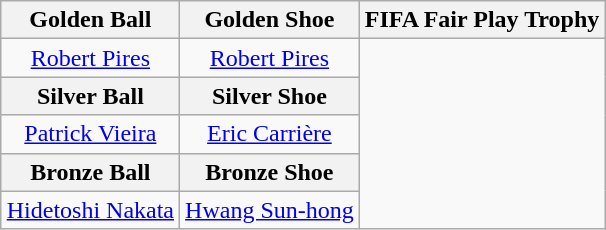<table class="wikitable" style="margin:0 auto">
<tr>
<th>Golden Ball</th>
<th>Golden Shoe</th>
<th>FIFA Fair Play Trophy</th>
</tr>
<tr>
<td align=center> <a href='#'>Robert Pires</a></td>
<td align=center> <a href='#'>Robert Pires</a></td>
<td rowspan="5" align=center></td>
</tr>
<tr>
<th>Silver Ball</th>
<th>Silver Shoe</th>
</tr>
<tr>
<td align=center> <a href='#'>Patrick Vieira</a></td>
<td align=center> <a href='#'>Eric Carrière</a></td>
</tr>
<tr>
<th>Bronze Ball</th>
<th>Bronze Shoe</th>
</tr>
<tr>
<td align=center> <a href='#'>Hidetoshi Nakata</a></td>
<td align=center> <a href='#'>Hwang Sun-hong</a></td>
</tr>
</table>
